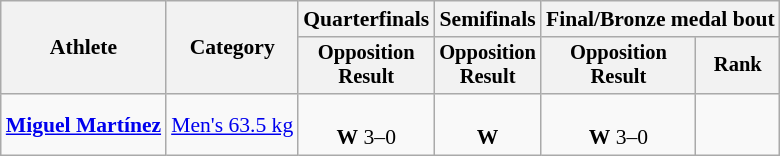<table class="wikitable" style="text-align:center; font-size:90%">
<tr>
<th rowspan=2>Athlete</th>
<th rowspan=2>Category</th>
<th>Quarterfinals</th>
<th>Semifinals</th>
<th colspan=2>Final/Bronze medal bout</th>
</tr>
<tr style="font-size:95%">
<th>Opposition<br>Result</th>
<th>Opposition<br>Result</th>
<th>Opposition<br>Result</th>
<th>Rank</th>
</tr>
<tr>
<td align=left><strong><a href='#'>Miguel Martínez</a></strong></td>
<td align=left><a href='#'>Men's 63.5 kg</a></td>
<td><br> <strong>W</strong> 3–0</td>
<td><br> <strong>W</strong> </td>
<td><br> <strong>W</strong> 3–0</td>
<td></td>
</tr>
</table>
